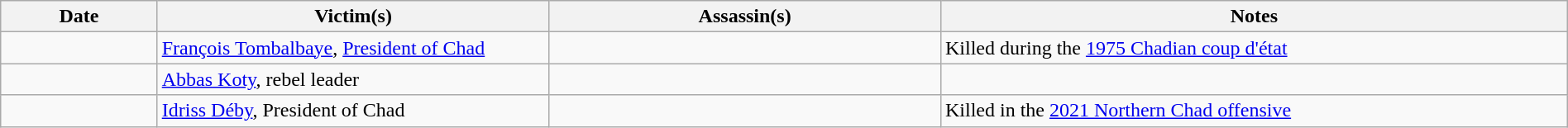<table class="wikitable sortable" style="width:100%">
<tr>
<th style="width:10%">Date</th>
<th style="width:25%">Victim(s)</th>
<th style="width:25%">Assassin(s)</th>
<th style="width:40%">Notes</th>
</tr>
<tr>
<td></td>
<td><a href='#'>François Tombalbaye</a>, <a href='#'>President of Chad</a></td>
<td></td>
<td>Killed during the <a href='#'>1975 Chadian coup d'état</a></td>
</tr>
<tr>
<td></td>
<td><a href='#'>Abbas Koty</a>, rebel leader</td>
<td></td>
<td></td>
</tr>
<tr>
<td></td>
<td><a href='#'>Idriss Déby</a>, President of Chad</td>
<td></td>
<td>Killed in the <a href='#'>2021 Northern Chad offensive</a></td>
</tr>
</table>
